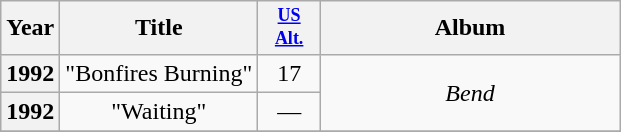<table class="wikitable plainrowheaders" style="text-align:center;">
<tr>
<th scope="col">Year</th>
<th scope="col">Title</th>
<th scope="col" style="width:3em;font-size:75%"><a href='#'>US<br>Alt.</a><br></th>
<th scope="col" style="width:12em;">Album</th>
</tr>
<tr>
<th scope="row">1992</th>
<td>"Bonfires Burning"</td>
<td>17</td>
<td rowspan="2"><em>Bend</em></td>
</tr>
<tr>
<th scope="row">1992</th>
<td>"Waiting"</td>
<td>—</td>
</tr>
<tr>
</tr>
</table>
